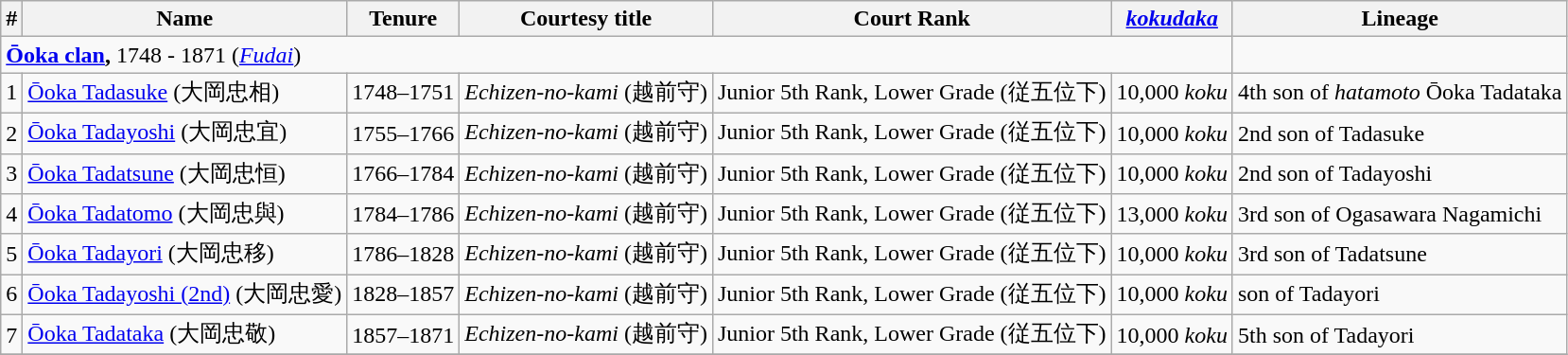<table class=wikitable>
<tr>
<th>#</th>
<th>Name</th>
<th>Tenure</th>
<th>Courtesy title</th>
<th>Court Rank</th>
<th><em><a href='#'>kokudaka</a></em></th>
<th>Lineage</th>
</tr>
<tr>
<td colspan=6> <strong><a href='#'>Ōoka clan</a>,</strong> 1748 - 1871 (<em><a href='#'>Fudai</a></em>)</td>
</tr>
<tr>
<td>1</td>
<td><a href='#'>Ōoka Tadasuke</a> (大岡忠相)</td>
<td>1748–1751</td>
<td><em>Echizen-no-kami</em> (越前守)</td>
<td>Junior 5th Rank, Lower Grade (従五位下)</td>
<td>10,000 <em>koku</em></td>
<td>4th son of <em>hatamoto</em> Ōoka Tadataka</td>
</tr>
<tr>
<td>2</td>
<td><a href='#'>Ōoka Tadayoshi</a> (大岡忠宜)</td>
<td>1755–1766</td>
<td><em>Echizen-no-kami</em> (越前守)</td>
<td>Junior 5th Rank, Lower Grade (従五位下)</td>
<td>10,000 <em>koku</em></td>
<td>2nd son of Tadasuke</td>
</tr>
<tr>
<td>3</td>
<td><a href='#'>Ōoka Tadatsune</a> (大岡忠恒)</td>
<td>1766–1784</td>
<td><em>Echizen-no-kami</em> (越前守)</td>
<td>Junior 5th Rank, Lower Grade (従五位下)</td>
<td>10,000 <em>koku</em></td>
<td>2nd son of Tadayoshi</td>
</tr>
<tr>
<td>4</td>
<td><a href='#'>Ōoka Tadatomo</a> (大岡忠與)</td>
<td>1784–1786</td>
<td><em>Echizen-no-kami</em> (越前守)</td>
<td>Junior 5th Rank, Lower Grade (従五位下)</td>
<td>13,000 <em>koku</em></td>
<td>3rd son of Ogasawara Nagamichi</td>
</tr>
<tr>
<td>5</td>
<td><a href='#'>Ōoka Tadayori</a> (大岡忠移)</td>
<td>1786–1828</td>
<td><em>Echizen-no-kami</em> (越前守)</td>
<td>Junior 5th Rank, Lower Grade (従五位下)</td>
<td>10,000 <em>koku</em></td>
<td>3rd son of Tadatsune</td>
</tr>
<tr>
<td>6</td>
<td><a href='#'>Ōoka Tadayoshi (2nd)</a> (大岡忠愛)</td>
<td>1828–1857</td>
<td><em>Echizen-no-kami</em> (越前守)</td>
<td>Junior 5th Rank, Lower Grade (従五位下)</td>
<td>10,000 <em>koku</em></td>
<td>son of Tadayori</td>
</tr>
<tr>
<td>7</td>
<td><a href='#'>Ōoka Tadataka</a> (大岡忠敬)</td>
<td>1857–1871</td>
<td><em>Echizen-no-kami</em> (越前守)</td>
<td>Junior 5th Rank, Lower Grade (従五位下)</td>
<td>10,000  <em>koku</em></td>
<td>5th son of Tadayori</td>
</tr>
<tr>
</tr>
</table>
